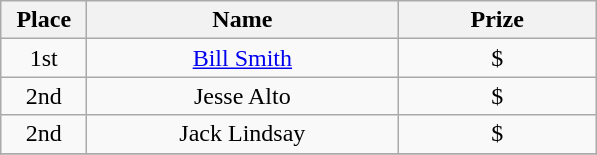<table class="wikitable">
<tr>
<th width="50">Place</th>
<th width="200">Name</th>
<th width="125">Prize</th>
</tr>
<tr>
<td align = "center">1st</td>
<td align = "center"><a href='#'>Bill Smith</a></td>
<td align = "center">$</td>
</tr>
<tr>
<td align = "center">2nd</td>
<td align = "center">Jesse Alto</td>
<td align = "center">$</td>
</tr>
<tr>
<td align = "center">2nd</td>
<td align = "center">Jack Lindsay</td>
<td align = "center">$</td>
</tr>
<tr>
</tr>
</table>
